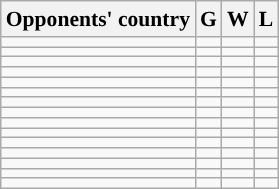<table class="wikitable" style="font-size:90%">
<tr>
<th>Opponents' country</th>
<th>G</th>
<th>W</th>
<th>L</th>
</tr>
<tr>
<td align=left></td>
<td></td>
<td></td>
<td></td>
</tr>
<tr>
<td align=left></td>
<td></td>
<td></td>
<td></td>
</tr>
<tr>
<td align=left></td>
<td></td>
<td></td>
<td></td>
</tr>
<tr>
<td align=left></td>
<td></td>
<td></td>
<td></td>
</tr>
<tr>
<td align=left></td>
<td></td>
<td></td>
<td></td>
</tr>
<tr>
<td align=left></td>
<td></td>
<td></td>
<td></td>
</tr>
<tr>
<td align=left></td>
<td></td>
<td></td>
<td></td>
</tr>
<tr>
<td align=left></td>
<td></td>
<td></td>
<td></td>
</tr>
<tr>
<td align=left></td>
<td></td>
<td></td>
<td></td>
</tr>
<tr>
<td align=left></td>
<td></td>
<td></td>
<td></td>
</tr>
<tr>
<td align=left></td>
<td></td>
<td></td>
<td></td>
</tr>
<tr>
<td align=left></td>
<td></td>
<td></td>
<td></td>
</tr>
<tr>
<td align=left></td>
<td></td>
<td></td>
<td></td>
</tr>
<tr>
<td align=left></td>
<td></td>
<td></td>
<td></td>
</tr>
<tr>
<td align=left></td>
<td></td>
<td></td>
<td></td>
</tr>
</table>
